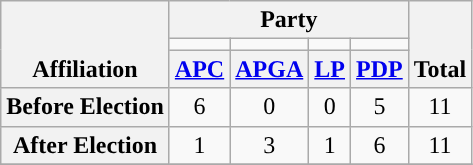<table class=wikitable style="text-align:center">
<tr style="vertical-align:bottom;">
<th rowspan=3>Affiliation</th>
<th colspan="4">Party</th>
<th rowspan=3>Total</th>
</tr>
<tr>
<td style="background-color:"></td>
<td style="background-color:"></td>
<td style="background-color:"></td>
<td style="background-color:"></td>
</tr>
<tr>
<th><a href='#'>APC</a></th>
<th><a href='#'>APGA</a></th>
<th><a href='#'>LP</a></th>
<th><a href='#'>PDP</a></th>
</tr>
<tr>
<th>Before Election</th>
<td>6</td>
<td>0</td>
<td>0</td>
<td>5</td>
<td>11</td>
</tr>
<tr>
<th>After Election</th>
<td>1</td>
<td>3</td>
<td>1</td>
<td>6</td>
<td>11</td>
</tr>
<tr>
</tr>
</table>
